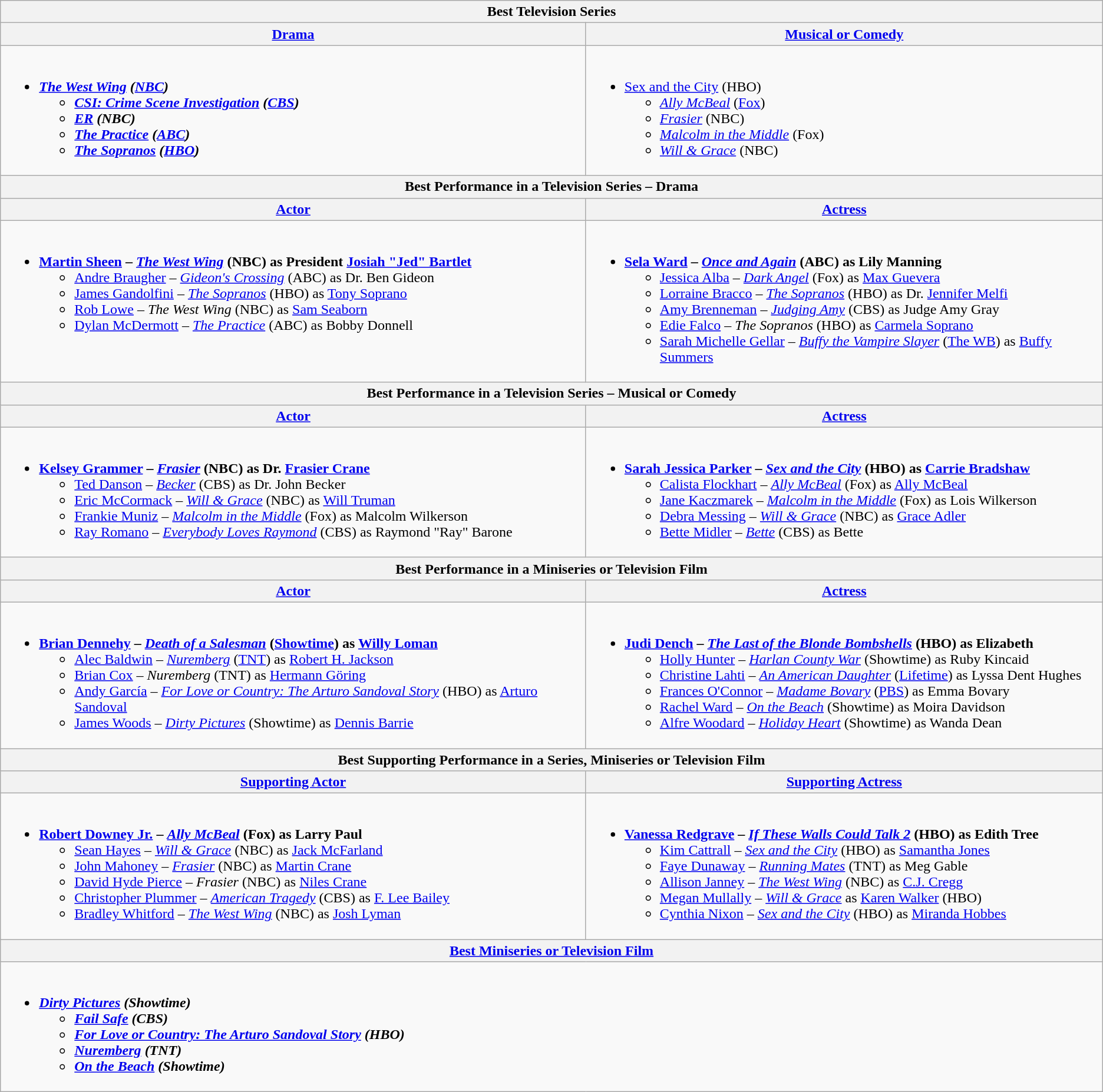<table class="wikitable" style="width=100%">
<tr>
<th colspan="2">Best Television Series</th>
</tr>
<tr>
<th style="width=50%"><a href='#'>Drama</a></th>
<th style="width=50%"><a href='#'>Musical or Comedy</a></th>
</tr>
<tr>
<td valign="top"><br><ul><li><strong><em><a href='#'>The West Wing</a><em> (<a href='#'>NBC</a>)<strong><ul><li></em><a href='#'>CSI: Crime Scene Investigation</a><em> (<a href='#'>CBS</a>)</li><li></em><a href='#'>ER</a><em> (NBC)</li><li></em><a href='#'>The Practice</a><em> (<a href='#'>ABC</a>)</li><li></em><a href='#'>The Sopranos</a><em> (<a href='#'>HBO</a>)</li></ul></li></ul></td>
<td valign="top"><br><ul><li></em></strong><a href='#'>Sex and the City</a></em> (HBO)</strong><ul><li><em><a href='#'>Ally McBeal</a></em> (<a href='#'>Fox</a>)</li><li><em><a href='#'>Frasier</a></em> (NBC)</li><li><em><a href='#'>Malcolm in the Middle</a></em> (Fox)</li><li><em><a href='#'>Will & Grace</a></em> (NBC)</li></ul></li></ul></td>
</tr>
<tr>
<th colspan=2>Best Performance in a Television Series – Drama</th>
</tr>
<tr>
<th><a href='#'>Actor</a></th>
<th><a href='#'>Actress</a></th>
</tr>
<tr>
<td valign="top"><br><ul><li><strong><a href='#'>Martin Sheen</a> – <em><a href='#'>The West Wing</a></em> (NBC) as President <a href='#'>Josiah "Jed" Bartlet</a></strong><ul><li><a href='#'>Andre Braugher</a> – <em><a href='#'>Gideon's Crossing</a></em> (ABC) as Dr. Ben Gideon</li><li><a href='#'>James Gandolfini</a> – <em><a href='#'>The Sopranos</a></em> (HBO) as <a href='#'>Tony Soprano</a></li><li><a href='#'>Rob Lowe</a> – <em>The West Wing</em> (NBC) as <a href='#'>Sam Seaborn</a></li><li><a href='#'>Dylan McDermott</a> – <em><a href='#'>The Practice</a></em> (ABC) as Bobby Donnell</li></ul></li></ul></td>
<td valign="top"><br><ul><li><strong><a href='#'>Sela Ward</a> – <em><a href='#'>Once and Again</a></em> (ABC) as Lily Manning</strong><ul><li><a href='#'>Jessica Alba</a> – <em><a href='#'>Dark Angel</a></em> (Fox) as <a href='#'>Max Guevera</a></li><li><a href='#'>Lorraine Bracco</a> – <em><a href='#'>The Sopranos</a></em> (HBO) as Dr. <a href='#'>Jennifer Melfi</a></li><li><a href='#'>Amy Brenneman</a> – <em><a href='#'>Judging Amy</a></em> (CBS) as Judge Amy Gray</li><li><a href='#'>Edie Falco</a> – <em>The Sopranos</em> (HBO) as <a href='#'>Carmela Soprano</a></li><li><a href='#'>Sarah Michelle Gellar</a> – <em><a href='#'>Buffy the Vampire Slayer</a></em> (<a href='#'>The WB</a>) as <a href='#'>Buffy Summers</a></li></ul></li></ul></td>
</tr>
<tr>
<th colspan=2>Best Performance in a Television Series – Musical or Comedy</th>
</tr>
<tr>
<th><a href='#'>Actor</a></th>
<th><a href='#'>Actress</a></th>
</tr>
<tr>
<td valign="top"><br><ul><li><strong><a href='#'>Kelsey Grammer</a> – <em><a href='#'>Frasier</a></em> (NBC) as Dr. <a href='#'>Frasier Crane</a></strong><ul><li><a href='#'>Ted Danson</a> – <em><a href='#'>Becker</a></em> (CBS) as Dr. John Becker</li><li><a href='#'>Eric McCormack</a> – <em><a href='#'>Will & Grace</a></em> (NBC) as <a href='#'>Will Truman</a></li><li><a href='#'>Frankie Muniz</a> – <em><a href='#'>Malcolm in the Middle</a></em> (Fox) as Malcolm Wilkerson</li><li><a href='#'>Ray Romano</a> – <em><a href='#'>Everybody Loves Raymond</a></em> (CBS) as Raymond "Ray" Barone</li></ul></li></ul></td>
<td valign="top"><br><ul><li><strong><a href='#'>Sarah Jessica Parker</a> – <em><a href='#'>Sex and the City</a></em> (HBO) as <a href='#'>Carrie Bradshaw</a></strong><ul><li><a href='#'>Calista Flockhart</a> – <em><a href='#'>Ally McBeal</a></em> (Fox) as <a href='#'>Ally McBeal</a></li><li><a href='#'>Jane Kaczmarek</a> – <em><a href='#'>Malcolm in the Middle</a></em> (Fox) as Lois Wilkerson</li><li><a href='#'>Debra Messing</a> – <em><a href='#'>Will & Grace</a></em> (NBC) as <a href='#'>Grace Adler</a></li><li><a href='#'>Bette Midler</a> – <em><a href='#'>Bette</a></em> (CBS) as Bette</li></ul></li></ul></td>
</tr>
<tr>
<th colspan=2>Best Performance in a Miniseries or Television Film</th>
</tr>
<tr>
<th><a href='#'>Actor</a></th>
<th><a href='#'>Actress</a></th>
</tr>
<tr>
<td valign="top"><br><ul><li><strong><a href='#'>Brian Dennehy</a> – <em><a href='#'>Death of a Salesman</a></em> (<a href='#'>Showtime</a>) as <a href='#'>Willy Loman</a></strong><ul><li><a href='#'>Alec Baldwin</a> – <em><a href='#'>Nuremberg</a></em> (<a href='#'>TNT</a>) as <a href='#'>Robert H. Jackson</a></li><li><a href='#'>Brian Cox</a> – <em>Nuremberg</em> (TNT) as <a href='#'>Hermann Göring</a></li><li><a href='#'>Andy García</a> – <em><a href='#'>For Love or Country: The Arturo Sandoval Story</a></em> (HBO) as <a href='#'>Arturo Sandoval</a></li><li><a href='#'>James Woods</a> – <em><a href='#'>Dirty Pictures</a></em> (Showtime) as <a href='#'>Dennis Barrie</a></li></ul></li></ul></td>
<td valign="top"><br><ul><li><strong><a href='#'>Judi Dench</a> – <em><a href='#'>The Last of the Blonde Bombshells</a></em> (HBO) as Elizabeth</strong><ul><li><a href='#'>Holly Hunter</a> – <em><a href='#'>Harlan County War</a></em> (Showtime) as Ruby Kincaid</li><li><a href='#'>Christine Lahti</a> – <em><a href='#'>An American Daughter</a></em> (<a href='#'>Lifetime</a>) as Lyssa Dent Hughes</li><li><a href='#'>Frances O'Connor</a> – <em><a href='#'>Madame Bovary</a></em> (<a href='#'>PBS</a>) as Emma Bovary</li><li><a href='#'>Rachel Ward</a> – <em><a href='#'>On the Beach</a></em> (Showtime) as Moira Davidson</li><li><a href='#'>Alfre Woodard</a> – <em><a href='#'>Holiday Heart</a></em> (Showtime) as Wanda Dean</li></ul></li></ul></td>
</tr>
<tr>
<th colspan="2">Best Supporting Performance in a Series, Miniseries or Television Film</th>
</tr>
<tr>
<th><a href='#'>Supporting Actor</a></th>
<th><a href='#'>Supporting Actress</a></th>
</tr>
<tr>
<td valign="top"><br><ul><li><strong><a href='#'>Robert Downey Jr.</a> – <em><a href='#'>Ally McBeal</a></em> (Fox) as Larry Paul</strong><ul><li><a href='#'>Sean Hayes</a> – <em><a href='#'>Will & Grace</a></em> (NBC) as <a href='#'>Jack McFarland</a></li><li><a href='#'>John Mahoney</a> – <em><a href='#'>Frasier</a></em> (NBC) as <a href='#'>Martin Crane</a></li><li><a href='#'>David Hyde Pierce</a> – <em>Frasier</em> (NBC) as <a href='#'>Niles Crane</a></li><li><a href='#'>Christopher Plummer</a> – <em><a href='#'>American Tragedy</a></em> (CBS) as <a href='#'>F. Lee Bailey</a></li><li><a href='#'>Bradley Whitford</a> – <em><a href='#'>The West Wing</a></em> (NBC) as <a href='#'>Josh Lyman</a></li></ul></li></ul></td>
<td valign="top"><br><ul><li><strong><a href='#'>Vanessa Redgrave</a> – <em><a href='#'>If These Walls Could Talk 2</a></em> (HBO) as Edith Tree</strong><ul><li><a href='#'>Kim Cattrall</a> – <em><a href='#'>Sex and the City</a></em> (HBO) as <a href='#'>Samantha Jones</a></li><li><a href='#'>Faye Dunaway</a> – <em><a href='#'>Running Mates</a></em> (TNT) as Meg Gable</li><li><a href='#'>Allison Janney</a> – <em><a href='#'>The West Wing</a></em> (NBC) as <a href='#'>C.J. Cregg</a></li><li><a href='#'>Megan Mullally</a> – <em><a href='#'>Will & Grace</a></em> as <a href='#'>Karen Walker</a> (HBO)</li><li><a href='#'>Cynthia Nixon</a> – <em><a href='#'>Sex and the City</a></em> (HBO) as <a href='#'>Miranda Hobbes</a></li></ul></li></ul></td>
</tr>
<tr>
<th colspan=2><a href='#'>Best Miniseries or Television Film</a></th>
</tr>
<tr>
<td colspan=2 style="vertical-align:top;"><br><ul><li><strong><em><a href='#'>Dirty Pictures</a><em> (Showtime)<strong><ul><li></em><a href='#'>Fail Safe</a><em> (CBS)</li><li></em><a href='#'>For Love or Country: The Arturo Sandoval Story</a><em> (HBO)</li><li></em><a href='#'>Nuremberg</a><em> (TNT)</li><li></em><a href='#'>On the Beach</a><em> (Showtime)</li></ul></li></ul></td>
</tr>
</table>
